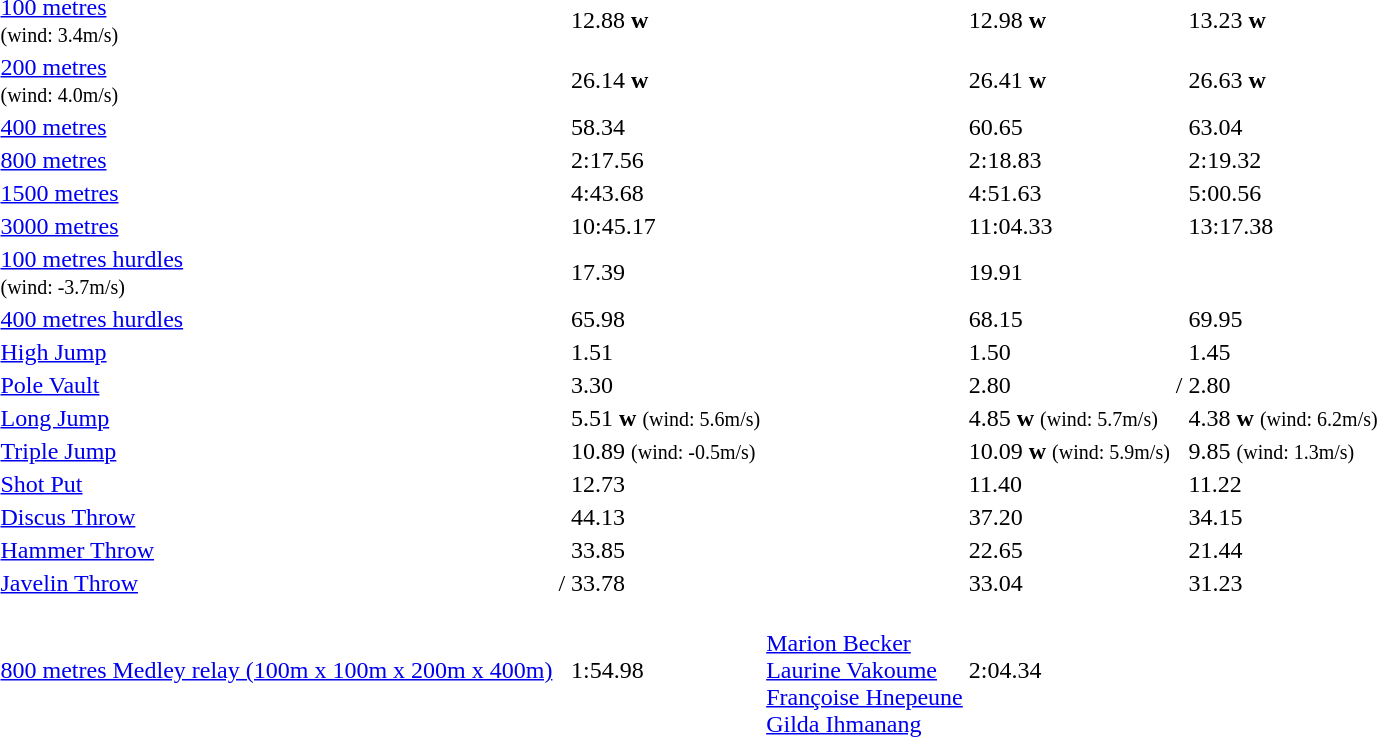<table>
<tr>
<td><a href='#'>100 metres</a> <br> <small>(wind: 3.4m/s)</small></td>
<td></td>
<td>12.88 <strong>w</strong></td>
<td></td>
<td>12.98 <strong>w</strong></td>
<td></td>
<td>13.23 <strong>w</strong></td>
</tr>
<tr>
<td><a href='#'>200 metres</a> <br> <small>(wind: 4.0m/s)</small></td>
<td></td>
<td>26.14 <strong>w</strong></td>
<td></td>
<td>26.41 <strong>w</strong></td>
<td></td>
<td>26.63 <strong>w</strong></td>
</tr>
<tr>
<td><a href='#'>400 metres</a></td>
<td></td>
<td>58.34</td>
<td></td>
<td>60.65</td>
<td></td>
<td>63.04</td>
</tr>
<tr>
<td><a href='#'>800 metres</a></td>
<td></td>
<td>2:17.56</td>
<td></td>
<td>2:18.83</td>
<td></td>
<td>2:19.32</td>
</tr>
<tr>
<td><a href='#'>1500 metres</a></td>
<td></td>
<td>4:43.68</td>
<td></td>
<td>4:51.63</td>
<td></td>
<td>5:00.56</td>
</tr>
<tr>
<td><a href='#'>3000 metres</a></td>
<td></td>
<td>10:45.17</td>
<td></td>
<td>11:04.33</td>
<td></td>
<td>13:17.38</td>
</tr>
<tr>
<td><a href='#'>100 metres hurdles</a> <br> <small>(wind: -3.7m/s)</small></td>
<td></td>
<td>17.39</td>
<td></td>
<td>19.91</td>
<td></td>
<td></td>
</tr>
<tr>
<td><a href='#'>400 metres hurdles</a></td>
<td></td>
<td>65.98</td>
<td></td>
<td>68.15</td>
<td></td>
<td>69.95</td>
</tr>
<tr>
<td><a href='#'>High Jump</a></td>
<td></td>
<td>1.51</td>
<td></td>
<td>1.50</td>
<td></td>
<td>1.45</td>
</tr>
<tr>
<td><a href='#'>Pole Vault</a></td>
<td></td>
<td>3.30</td>
<td></td>
<td>2.80</td>
<td>/</td>
<td>2.80</td>
</tr>
<tr>
<td><a href='#'>Long Jump</a></td>
<td></td>
<td>5.51 <strong>w</strong> <small>(wind: 5.6m/s)</small></td>
<td></td>
<td>4.85 <strong>w</strong> <small>(wind: 5.7m/s)</small></td>
<td></td>
<td>4.38 <strong>w</strong> <small>(wind: 6.2m/s)</small></td>
</tr>
<tr>
<td><a href='#'>Triple Jump</a></td>
<td></td>
<td>10.89 <small>(wind: -0.5m/s)</small></td>
<td></td>
<td>10.09 <strong>w</strong> <small>(wind: 5.9m/s)</small></td>
<td></td>
<td>9.85 <small>(wind: 1.3m/s)</small></td>
</tr>
<tr>
<td><a href='#'>Shot Put</a></td>
<td></td>
<td>12.73</td>
<td></td>
<td>11.40</td>
<td></td>
<td>11.22</td>
</tr>
<tr>
<td><a href='#'>Discus Throw</a></td>
<td></td>
<td>44.13</td>
<td></td>
<td>37.20</td>
<td></td>
<td>34.15</td>
</tr>
<tr>
<td><a href='#'>Hammer Throw</a></td>
<td></td>
<td>33.85</td>
<td></td>
<td>22.65</td>
<td></td>
<td>21.44</td>
</tr>
<tr>
<td><a href='#'>Javelin Throw</a></td>
<td>/</td>
<td>33.78</td>
<td></td>
<td>33.04</td>
<td></td>
<td>31.23</td>
</tr>
<tr>
<td><a href='#'>800 metres Medley relay (100m x 100m x 200m x 400m)</a></td>
<td></td>
<td>1:54.98</td>
<td> <br> <a href='#'>Marion Becker</a> <br> <a href='#'>Laurine Vakoume</a> <br> <a href='#'>Françoise Hnepeune</a> <br> <a href='#'>Gilda Ihmanang</a></td>
<td>2:04.34</td>
<td></td>
<td></td>
</tr>
</table>
